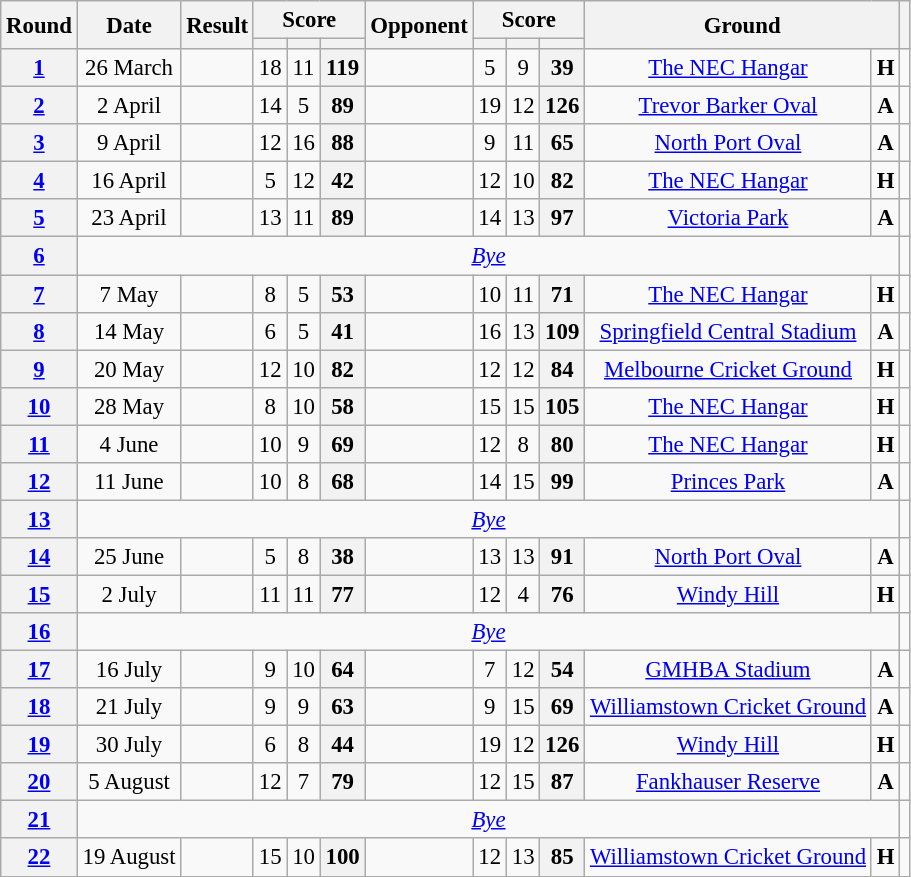<table class="wikitable plainrowheaders" style="font-size:95%; text-align:center;">
<tr>
<th rowspan="2" scope="col">Round</th>
<th rowspan="2" scope="col">Date</th>
<th rowspan="2" scope="col">Result</th>
<th colspan="3" scope="col">Score</th>
<th rowspan="2" scope="col">Opponent</th>
<th colspan="3" scope="col">Score</th>
<th colspan="2" rowspan="2" scope="col">Ground</th>
<th rowspan="2"></th>
</tr>
<tr>
<th scope="col"></th>
<th scope="col"></th>
<th scope="col"></th>
<th scope="col"></th>
<th scope="col"></th>
<th scope="col"></th>
</tr>
<tr>
<th scope="row" style="text-align:center;"><a href='#'><strong>1</strong></a></th>
<td>26 March</td>
<td></td>
<td>18</td>
<td>11</td>
<th>119</th>
<td></td>
<td>5</td>
<td>9</td>
<th>39</th>
<td><a href='#'>The NEC Hangar</a></td>
<td><strong>H</strong></td>
<td></td>
</tr>
<tr>
<th><a href='#'>2</a></th>
<td>2 April</td>
<td></td>
<td>14</td>
<td>5</td>
<th>89</th>
<td></td>
<td>19</td>
<td>12</td>
<th>126</th>
<td><a href='#'>Trevor Barker Oval</a></td>
<td><strong>A</strong></td>
<td></td>
</tr>
<tr>
<th><a href='#'>3</a></th>
<td>9 April</td>
<td></td>
<td>12</td>
<td>16</td>
<th>88</th>
<td></td>
<td>9</td>
<td>11</td>
<th>65</th>
<td><a href='#'>North Port Oval</a></td>
<td><strong>A</strong></td>
<td></td>
</tr>
<tr>
<th><a href='#'>4</a></th>
<td>16 April</td>
<td></td>
<td>5</td>
<td>12</td>
<th>42</th>
<td></td>
<td>12</td>
<td>10</td>
<th>82</th>
<td><a href='#'>The NEC Hangar</a></td>
<td><strong>H</strong></td>
<td></td>
</tr>
<tr>
<th><a href='#'>5</a></th>
<td>23 April</td>
<td></td>
<td>13</td>
<td>11</td>
<th>89</th>
<td></td>
<td>14</td>
<td>13</td>
<th>97</th>
<td><a href='#'>Victoria Park</a></td>
<td><strong>A</strong></td>
<td></td>
</tr>
<tr>
<th><a href='#'>6</a></th>
<td colspan="11"><em><a href='#'>Bye</a></em></td>
<td></td>
</tr>
<tr>
<th><a href='#'>7</a></th>
<td>7 May</td>
<td></td>
<td>8</td>
<td>5</td>
<th>53</th>
<td></td>
<td>10</td>
<td>11</td>
<th>71</th>
<td><a href='#'>The NEC Hangar</a></td>
<td><strong>H</strong></td>
<td></td>
</tr>
<tr>
<th><a href='#'>8</a></th>
<td>14 May</td>
<td></td>
<td>6</td>
<td>5</td>
<th>41</th>
<td></td>
<td>16</td>
<td>13</td>
<th>109</th>
<td><a href='#'>Springfield Central Stadium</a></td>
<td><strong>A</strong></td>
<td></td>
</tr>
<tr>
<th><a href='#'>9</a></th>
<td>20 May</td>
<td></td>
<td>12</td>
<td>10</td>
<th>82</th>
<td></td>
<td>12</td>
<td>12</td>
<th>84</th>
<td><a href='#'>Melbourne Cricket Ground</a></td>
<td><strong>H</strong></td>
<td></td>
</tr>
<tr>
<th><a href='#'>10</a></th>
<td>28 May</td>
<td></td>
<td>8</td>
<td>10</td>
<th>58</th>
<td></td>
<td>15</td>
<td>15</td>
<th>105</th>
<td><a href='#'>The NEC Hangar</a></td>
<td><strong>H</strong></td>
<td></td>
</tr>
<tr>
<th><a href='#'>11</a></th>
<td>4 June</td>
<td></td>
<td>10</td>
<td>9</td>
<th>69</th>
<td></td>
<td>12</td>
<td>8</td>
<th>80</th>
<td><a href='#'>The NEC Hangar</a></td>
<td><strong>H</strong></td>
<td></td>
</tr>
<tr>
<th><a href='#'>12</a></th>
<td>11 June</td>
<td></td>
<td>10</td>
<td>8</td>
<th>68</th>
<td></td>
<td>14</td>
<td>15</td>
<th>99</th>
<td><a href='#'>Princes Park</a></td>
<td><strong>A</strong></td>
<td></td>
</tr>
<tr>
<th><a href='#'>13</a></th>
<td colspan="11"><em><a href='#'>Bye</a></em></td>
<td></td>
</tr>
<tr>
<th><a href='#'>14</a></th>
<td>25 June</td>
<td></td>
<td>5</td>
<td>8</td>
<th>38</th>
<td></td>
<td>13</td>
<td>13</td>
<th>91</th>
<td><a href='#'>North Port Oval</a></td>
<td><strong>A</strong></td>
<td></td>
</tr>
<tr>
<th><a href='#'>15</a></th>
<td>2 July</td>
<td></td>
<td>11</td>
<td>11</td>
<th>77</th>
<td></td>
<td>12</td>
<td>4</td>
<th>76</th>
<td><a href='#'>Windy Hill</a></td>
<td><strong>H</strong></td>
<td></td>
</tr>
<tr>
<th><a href='#'>16</a></th>
<td colspan="11"><em><a href='#'>Bye</a></em></td>
<td></td>
</tr>
<tr>
<th><a href='#'>17</a></th>
<td>16 July</td>
<td></td>
<td>9</td>
<td>10</td>
<th>64</th>
<td></td>
<td>7</td>
<td>12</td>
<th>54</th>
<td><a href='#'>GMHBA Stadium</a></td>
<td><strong>A</strong></td>
<td></td>
</tr>
<tr>
<th><a href='#'>18</a></th>
<td>21 July</td>
<td></td>
<td>9</td>
<td>9</td>
<th>63</th>
<td></td>
<td>9</td>
<td>15</td>
<th>69</th>
<td><a href='#'>Williamstown Cricket Ground</a></td>
<td><strong>A</strong></td>
<td></td>
</tr>
<tr>
<th><a href='#'>19</a></th>
<td>30 July</td>
<td></td>
<td>6</td>
<td>8</td>
<th>44</th>
<td></td>
<td>19</td>
<td>12</td>
<th>126</th>
<td><a href='#'>Windy Hill</a></td>
<td><strong>H</strong></td>
<td></td>
</tr>
<tr>
<th><a href='#'>20</a></th>
<td>5 August</td>
<td></td>
<td>12</td>
<td>7</td>
<th>79</th>
<td></td>
<td>12</td>
<td>15</td>
<th>87</th>
<td><a href='#'>Fankhauser Reserve</a></td>
<td><strong>A</strong></td>
<td></td>
</tr>
<tr>
<th><a href='#'>21</a></th>
<td colspan="11"><em><a href='#'>Bye</a></em></td>
<td></td>
</tr>
<tr>
<th><a href='#'>22</a></th>
<td>19 August</td>
<td></td>
<td>15</td>
<td>10</td>
<th>100</th>
<td></td>
<td>12</td>
<td>13</td>
<th>85</th>
<td><a href='#'>Williamstown Cricket Ground</a></td>
<td><strong>H</strong></td>
<td></td>
</tr>
</table>
